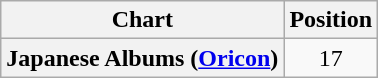<table class="wikitable plainrowheaders">
<tr>
<th scope="col">Chart</th>
<th scope="col">Position</th>
</tr>
<tr>
<th scope="row">Japanese Albums (<a href='#'>Oricon</a>)</th>
<td style="text-align:center;">17</td>
</tr>
</table>
